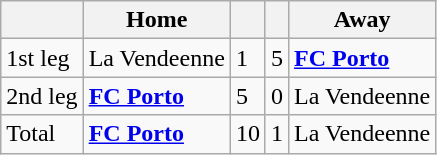<table class="wikitable">
<tr>
<th></th>
<th>Home</th>
<th></th>
<th></th>
<th>Away</th>
</tr>
<tr>
<td>1st leg</td>
<td> La Vendeenne</td>
<td>1</td>
<td>5</td>
<td> <strong><a href='#'>FC Porto</a></strong></td>
</tr>
<tr>
<td>2nd leg</td>
<td> <strong><a href='#'>FC Porto</a></strong></td>
<td>5</td>
<td>0</td>
<td> La Vendeenne</td>
</tr>
<tr>
<td>Total</td>
<td> <strong><a href='#'>FC Porto</a></strong></td>
<td>10</td>
<td>1</td>
<td> La Vendeenne</td>
</tr>
</table>
